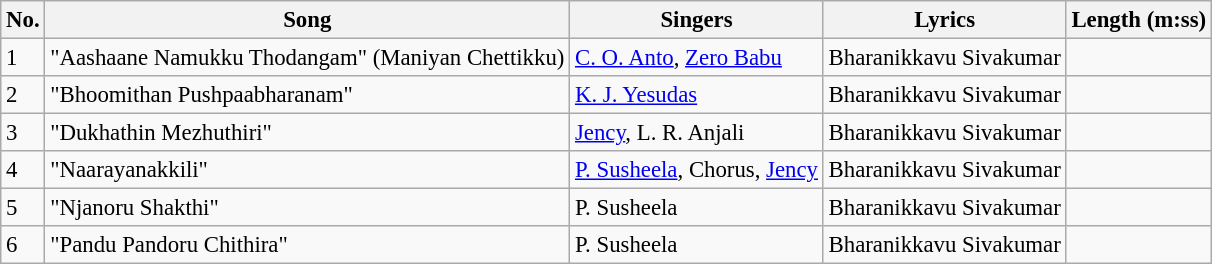<table class="wikitable" style="font-size:95%;">
<tr>
<th>No.</th>
<th>Song</th>
<th>Singers</th>
<th>Lyrics</th>
<th>Length (m:ss)</th>
</tr>
<tr>
<td>1</td>
<td>"Aashaane Namukku Thodangam" (Maniyan Chettikku)</td>
<td><a href='#'>C. O. Anto</a>, <a href='#'>Zero Babu</a></td>
<td>Bharanikkavu Sivakumar</td>
<td></td>
</tr>
<tr>
<td>2</td>
<td>"Bhoomithan Pushpaabharanam"</td>
<td><a href='#'>K. J. Yesudas</a></td>
<td>Bharanikkavu Sivakumar</td>
<td></td>
</tr>
<tr>
<td>3</td>
<td>"Dukhathin Mezhuthiri"</td>
<td><a href='#'>Jency</a>, L. R. Anjali</td>
<td>Bharanikkavu Sivakumar</td>
<td></td>
</tr>
<tr>
<td>4</td>
<td>"Naarayanakkili"</td>
<td><a href='#'>P. Susheela</a>, Chorus, <a href='#'>Jency</a></td>
<td>Bharanikkavu Sivakumar</td>
<td></td>
</tr>
<tr>
<td>5</td>
<td>"Njanoru Shakthi"</td>
<td>P. Susheela</td>
<td>Bharanikkavu Sivakumar</td>
<td></td>
</tr>
<tr>
<td>6</td>
<td>"Pandu Pandoru Chithira"</td>
<td>P. Susheela</td>
<td>Bharanikkavu Sivakumar</td>
<td></td>
</tr>
</table>
